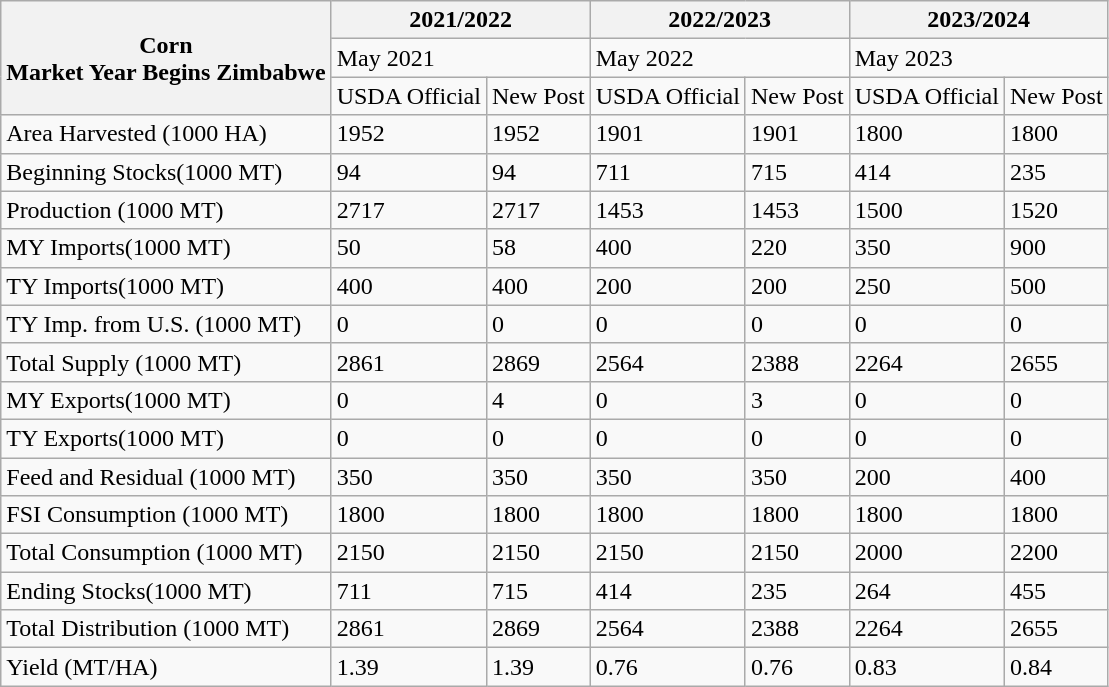<table class="wikitable">
<tr>
<th rowspan="3">Corn<br>Market Year Begins
Zimbabwe</th>
<th colspan="2">2021/2022</th>
<th colspan="2">2022/2023</th>
<th colspan="2">2023/2024</th>
</tr>
<tr>
<td colspan="2">May 2021</td>
<td colspan="2">May 2022</td>
<td colspan="2">May 2023</td>
</tr>
<tr>
<td>USDA Official</td>
<td>New Post</td>
<td>USDA Official</td>
<td>New Post</td>
<td>USDA Official</td>
<td>New Post</td>
</tr>
<tr>
<td>Area Harvested (1000 HA)</td>
<td>1952</td>
<td>1952</td>
<td>1901</td>
<td>1901</td>
<td>1800</td>
<td>1800</td>
</tr>
<tr>
<td>Beginning Stocks(1000 MT)</td>
<td>94</td>
<td>94</td>
<td>711</td>
<td>715</td>
<td>414</td>
<td>235</td>
</tr>
<tr>
<td>Production (1000 MT)</td>
<td>2717</td>
<td>2717</td>
<td>1453</td>
<td>1453</td>
<td>1500</td>
<td>1520</td>
</tr>
<tr>
<td>MY Imports(1000 MT)</td>
<td>50</td>
<td>58</td>
<td>400</td>
<td>220</td>
<td>350</td>
<td>900</td>
</tr>
<tr>
<td>TY Imports(1000 MT)</td>
<td>400</td>
<td>400</td>
<td>200</td>
<td>200</td>
<td>250</td>
<td>500</td>
</tr>
<tr>
<td>TY Imp. from U.S. (1000 MT)</td>
<td>0</td>
<td>0</td>
<td>0</td>
<td>0</td>
<td>0</td>
<td>0</td>
</tr>
<tr>
<td>Total Supply (1000 MT)</td>
<td>2861</td>
<td>2869</td>
<td>2564</td>
<td>2388</td>
<td>2264</td>
<td>2655</td>
</tr>
<tr>
<td>MY Exports(1000 MT)</td>
<td>0</td>
<td>4</td>
<td>0</td>
<td>3</td>
<td>0</td>
<td>0</td>
</tr>
<tr>
<td>TY Exports(1000 MT)</td>
<td>0</td>
<td>0</td>
<td>0</td>
<td>0</td>
<td>0</td>
<td>0</td>
</tr>
<tr>
<td>Feed and Residual (1000 MT)</td>
<td>350</td>
<td>350</td>
<td>350</td>
<td>350</td>
<td>200</td>
<td>400</td>
</tr>
<tr>
<td>FSI Consumption (1000 MT)</td>
<td>1800</td>
<td>1800</td>
<td>1800</td>
<td>1800</td>
<td>1800</td>
<td>1800</td>
</tr>
<tr>
<td>Total Consumption (1000 MT)</td>
<td>2150</td>
<td>2150</td>
<td>2150</td>
<td>2150</td>
<td>2000</td>
<td>2200</td>
</tr>
<tr>
<td>Ending Stocks(1000 MT)</td>
<td>711</td>
<td>715</td>
<td>414</td>
<td>235</td>
<td>264</td>
<td>455</td>
</tr>
<tr>
<td>Total Distribution (1000 MT)</td>
<td>2861</td>
<td>2869</td>
<td>2564</td>
<td>2388</td>
<td>2264</td>
<td>2655</td>
</tr>
<tr>
<td>Yield (MT/HA)</td>
<td>1.39</td>
<td>1.39</td>
<td>0.76</td>
<td>0.76</td>
<td>0.83</td>
<td>0.84</td>
</tr>
</table>
